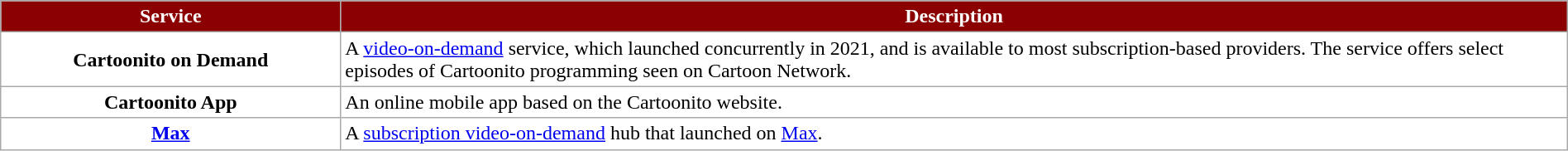<table class="wikitable" style="width:100%; background:#fff;">
<tr style="color:white;">
<th style="background:darkRed;">Service</th>
<th style="background:darkRed;">Description</th>
</tr>
<tr>
<td style="text-align: center; width:200pt;"><strong>Cartoonito on Demand</strong></td>
<td>A <a href='#'>video-on-demand</a> service, which launched concurrently in 2021, and is available to most subscription-based providers. The service offers select episodes of Cartoonito programming seen on Cartoon Network.</td>
</tr>
<tr>
<td style="text-align: center; width:200pt;"><strong>Cartoonito App</strong></td>
<td>An online mobile app based on the Cartoonito website.</td>
</tr>
<tr>
<td style="text-align:center; width:200pt;"><strong><a href='#'>Max</a></strong></td>
<td>A <a href='#'>subscription video-on-demand</a> hub that launched on <a href='#'>Max</a>.</td>
</tr>
</table>
